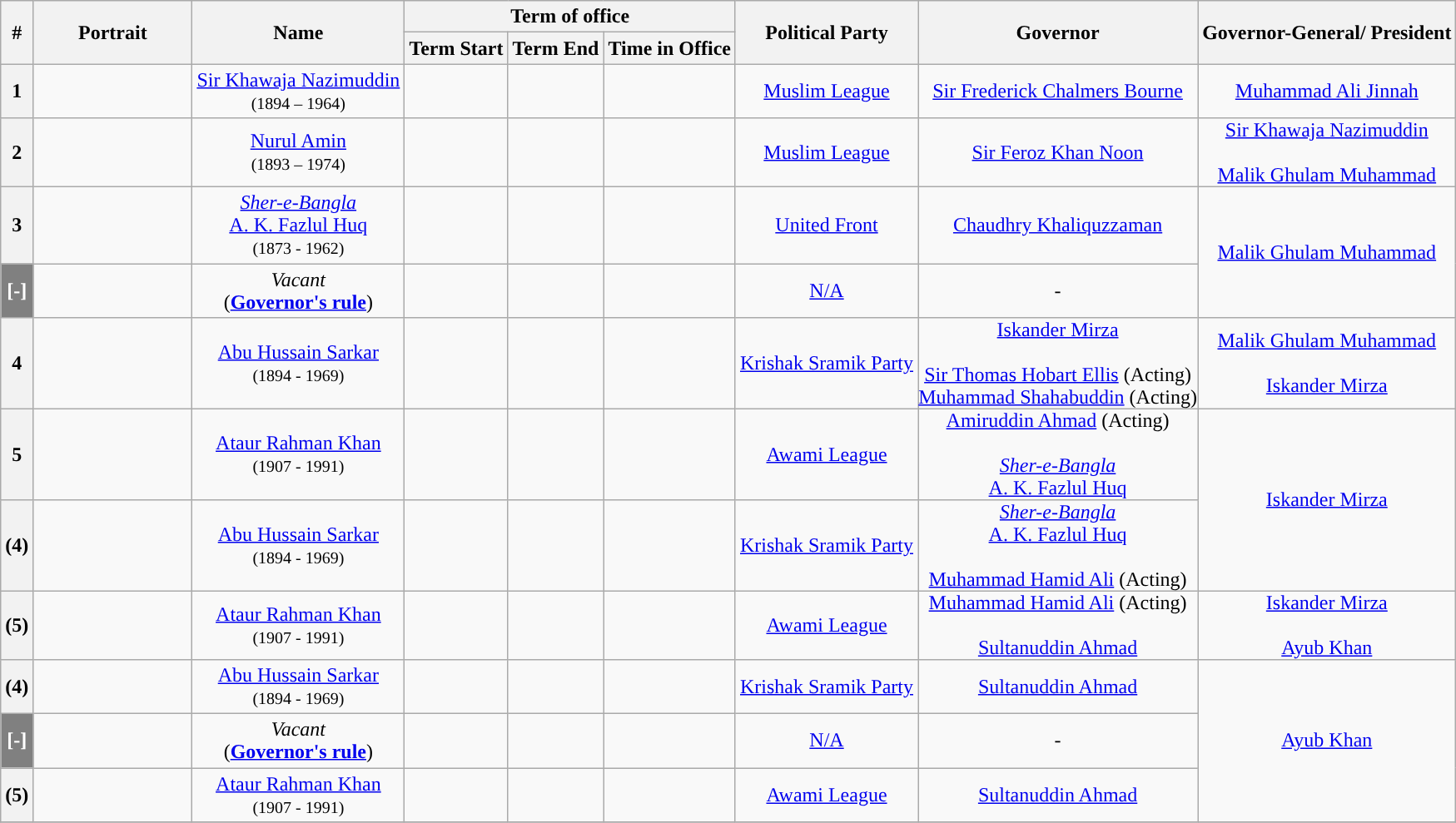<table class="wikitable sortable" style="text-align:center">
<tr>
<th rowspan="2" class="unsortable">#</th>
<th rowspan="2" class="unsortable" style="width:120px;">Portrait</th>
<th rowspan="2">Name</th>
<th colspan="3">Term of office</th>
<th rowspan="2">Political Party</th>
<th rowspan="2">Governor</th>
<th rowspan="2">Governor-General/ President</th>
</tr>
<tr>
<th>Term Start</th>
<th>Term End</th>
<th>Time in Office</th>
</tr>
<tr>
<th style="background-color: ">1</th>
<td></td>
<td><a href='#'>Sir Khawaja Nazimuddin</a><br><small>(1894 – 1964)</small></td>
<td></td>
<td></td>
<td></td>
<td><a href='#'>Muslim League</a></td>
<td><a href='#'>Sir Frederick Chalmers Bourne</a></td>
<td><a href='#'>Muhammad Ali Jinnah</a></td>
</tr>
<tr>
<th style="background-color: ">2</th>
<td></td>
<td><a href='#'>Nurul Amin</a><br><small>(1893 – 1974)</small></td>
<td></td>
<td></td>
<td></td>
<td><a href='#'>Muslim League</a></td>
<td><a href='#'>Sir Feroz Khan Noon</a></td>
<td style="padding:0;"><div><a href='#'>Sir Khawaja Nazimuddin</a></div><br><div><a href='#'>Malik Ghulam Muhammad</a></div></td>
</tr>
<tr>
<th style="background-color: ">3</th>
<td></td>
<td><em><a href='#'>Sher-e-Bangla</a></em><br><a href='#'>A. K. Fazlul Huq</a><br><small>(1873 - 1962)</small></td>
<td></td>
<td></td>
<td></td>
<td><a href='#'>United Front</a></td>
<td><a href='#'>Chaudhry Khaliquzzaman</a></td>
<td rowspan="2"><a href='#'>Malik Ghulam Muhammad</a></td>
</tr>
<tr>
<th style="background-color:gray; color:white;"><strong>[-]</strong></th>
<td></td>
<td><em>Vacant</em><br>(<strong><a href='#'>Governor's rule</a></strong>)</td>
<td></td>
<td></td>
<td></td>
<td><a href='#'>N/A</a></td>
<td>-</td>
</tr>
<tr>
<th style="background-color: ">4</th>
<td></td>
<td><a href='#'>Abu Hussain Sarkar</a><br><small>(1894 - 1969)</small></td>
<td></td>
<td></td>
<td></td>
<td><a href='#'>Krishak Sramik Party</a></td>
<td style="padding:0;"><div><a href='#'>Iskander Mirza</a></div><br><div><a href='#'>Sir Thomas Hobart Ellis</a> (Acting)</div><div><a href='#'>Muhammad Shahabuddin</a> (Acting)</div></td>
<td style="padding:0;"><div><a href='#'>Malik Ghulam Muhammad</a></div><br><div><a href='#'>Iskander Mirza</a></div></td>
</tr>
<tr>
<th style="background-color: ">5</th>
<td></td>
<td><a href='#'>Ataur Rahman Khan</a><br><small>(1907 - 1991)</small></td>
<td></td>
<td></td>
<td></td>
<td><a href='#'>Awami League</a></td>
<td style="padding:0;"><div><a href='#'>Amiruddin Ahmad</a> (Acting)</div><br><div><em><a href='#'>Sher-e-Bangla</a></em><br><a href='#'>A. K. Fazlul Huq</a></div></td>
<td rowspan="2"><a href='#'>Iskander Mirza</a></td>
</tr>
<tr>
<th style="background-color: ">(4)</th>
<td></td>
<td><a href='#'>Abu Hussain Sarkar</a><br><small>(1894 - 1969)</small></td>
<td></td>
<td></td>
<td></td>
<td><a href='#'>Krishak Sramik Party</a></td>
<td style="padding:0;"><div><em><a href='#'>Sher-e-Bangla</a></em><br><a href='#'>A. K. Fazlul Huq</a></div><br><div><a href='#'>Muhammad Hamid Ali</a> (Acting)</div></td>
</tr>
<tr>
<th style="background-color: ">(5)</th>
<td></td>
<td><a href='#'>Ataur Rahman Khan</a><br><small>(1907 - 1991)</small></td>
<td></td>
<td></td>
<td></td>
<td><a href='#'>Awami League</a></td>
<td style="padding:0;"><div><a href='#'>Muhammad Hamid Ali</a> (Acting)</div><br><div><a href='#'>Sultanuddin Ahmad</a></div></td>
<td style="padding:0;"><div><a href='#'>Iskander Mirza</a></div><br><div><a href='#'>Ayub Khan</a></div></td>
</tr>
<tr>
<th style="background-color: ">(4)</th>
<td></td>
<td><a href='#'>Abu Hussain Sarkar</a><br><small>(1894 - 1969)</small></td>
<td></td>
<td></td>
<td></td>
<td><a href='#'>Krishak Sramik Party</a></td>
<td><a href='#'>Sultanuddin Ahmad</a></td>
<td rowspan="3"><a href='#'>Ayub Khan</a></td>
</tr>
<tr>
<th style="background-color:gray; color:white;"><strong>[-]</strong></th>
<td></td>
<td><em>Vacant</em><br>(<strong><a href='#'>Governor's rule</a></strong>)</td>
<td></td>
<td></td>
<td></td>
<td><a href='#'>N/A</a></td>
<td>-</td>
</tr>
<tr>
<th style="background-color: ">(5)</th>
<td></td>
<td><a href='#'>Ataur Rahman Khan</a><br><small>(1907 - 1991)</small></td>
<td></td>
<td></td>
<td></td>
<td><a href='#'>Awami League</a></td>
<td><a href='#'>Sultanuddin Ahmad</a></td>
</tr>
<tr>
</tr>
</table>
